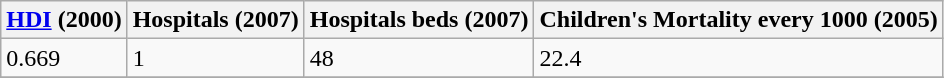<table class="wikitable" border="1">
<tr>
<th><a href='#'>HDI</a> (2000)</th>
<th>Hospitals (2007)</th>
<th>Hospitals beds (2007)</th>
<th>Children's Mortality every 1000 (2005)</th>
</tr>
<tr>
<td>0.669</td>
<td>1</td>
<td>48</td>
<td>22.4</td>
</tr>
<tr>
</tr>
</table>
